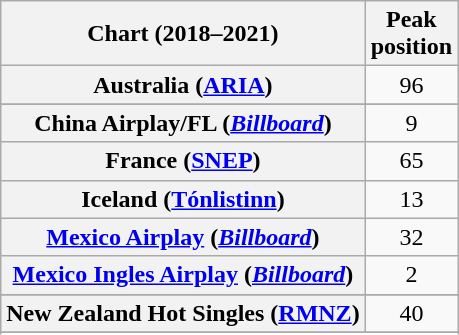<table class="wikitable sortable plainrowheaders" style="text-align:center">
<tr>
<th scope="col">Chart (2018–2021)</th>
<th scope="col">Peak<br>position</th>
</tr>
<tr>
<th scope="row">Australia (<a href='#'>ARIA</a>)</th>
<td>96</td>
</tr>
<tr>
</tr>
<tr>
</tr>
<tr>
</tr>
<tr>
</tr>
<tr>
</tr>
<tr>
</tr>
<tr>
<th scope="row">China Airplay/FL (<em><a href='#'>Billboard</a></em>)</th>
<td>9</td>
</tr>
<tr>
<th scope="row">France (<a href='#'>SNEP</a>)</th>
<td>65</td>
</tr>
<tr>
<th scope="row">Iceland (<a href='#'>Tónlistinn</a>)</th>
<td>13</td>
</tr>
<tr>
<th scope="row"><a href='#'>Mexico Airplay</a> (<em><a href='#'>Billboard</a></em>)</th>
<td>32</td>
</tr>
<tr>
<th scope="row"><a href='#'>Mexico Ingles Airplay</a> (<em><a href='#'>Billboard</a></em>)</th>
<td>2</td>
</tr>
<tr>
</tr>
<tr>
</tr>
<tr>
<th scope="row">New Zealand Hot Singles (<a href='#'>RMNZ</a>)</th>
<td>40</td>
</tr>
<tr>
</tr>
<tr>
</tr>
<tr>
</tr>
<tr>
</tr>
<tr>
</tr>
<tr>
</tr>
<tr>
</tr>
<tr>
</tr>
</table>
